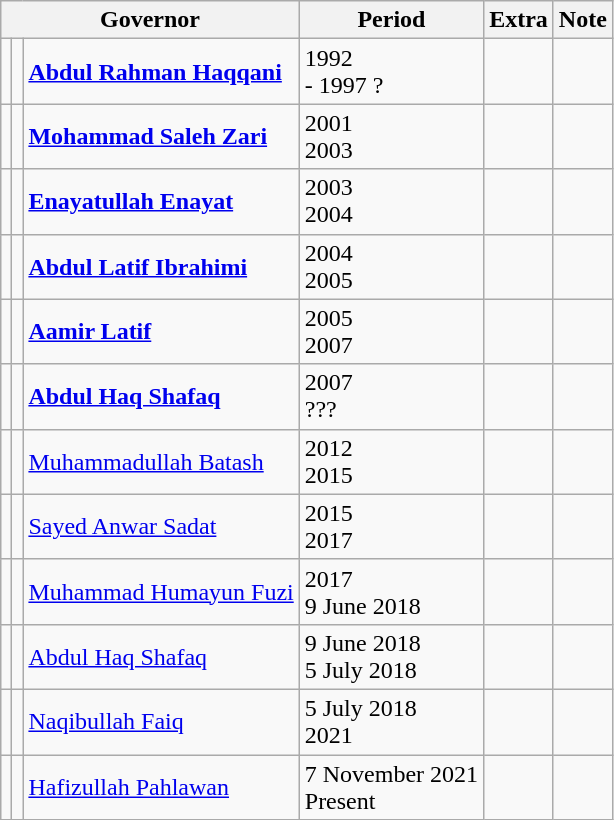<table class="wikitable" Mohammad Hashim Paikar>
<tr>
<th colspan="3">Governor</th>
<th>Period</th>
<th>Extra</th>
<th>Note</th>
</tr>
<tr>
<td></td>
<td></td>
<td><strong><a href='#'>Abdul Rahman Haqqani</a></strong></td>
<td>1992 <br> - 1997 ?</td>
<td></td>
<td></td>
</tr>
<tr>
<td></td>
<td></td>
<td><strong><a href='#'>Mohammad Saleh Zari</a></strong></td>
<td>2001 <br> 2003</td>
<td></td>
<td></td>
</tr>
<tr>
<td></td>
<td></td>
<td><strong><a href='#'>Enayatullah Enayat</a></strong></td>
<td>2003 <br> 2004</td>
<td></td>
<td></td>
</tr>
<tr>
<td></td>
<td></td>
<td><strong><a href='#'>Abdul Latif Ibrahimi</a></strong></td>
<td>2004 <br> 2005</td>
<td></td>
<td></td>
</tr>
<tr>
<td></td>
<td></td>
<td><strong><a href='#'>Aamir Latif</a></strong></td>
<td>2005 <br> 2007</td>
<td></td>
<td></td>
</tr>
<tr>
<td></td>
<td></td>
<td><strong><a href='#'>Abdul Haq Shafaq</a></strong></td>
<td>2007 <br> ???</td>
<td></td>
<td></td>
</tr>
<tr>
<td></td>
<td></td>
<td><a href='#'>Muhammadullah Batash</a></td>
<td>2012<br>2015</td>
<td></td>
<td></td>
</tr>
<tr>
<td></td>
<td></td>
<td><a href='#'>Sayed Anwar Sadat</a></td>
<td>2015<br>2017</td>
<td></td>
<td></td>
</tr>
<tr>
<td></td>
<td></td>
<td><a href='#'>Muhammad Humayun Fuzi</a></td>
<td>2017<br>9 June 2018</td>
<td></td>
<td></td>
</tr>
<tr>
<td></td>
<td></td>
<td><a href='#'>Abdul Haq Shafaq</a></td>
<td>9 June 2018<br>5 July 2018</td>
<td></td>
<td></td>
</tr>
<tr>
<td></td>
<td></td>
<td><a href='#'>Naqibullah Faiq</a></td>
<td>5 July 2018<br>2021</td>
<td></td>
<td></td>
</tr>
<tr>
<td></td>
<td></td>
<td><a href='#'>Hafizullah Pahlawan</a></td>
<td>7 November 2021<br>Present</td>
<td></td>
<td></td>
</tr>
</table>
